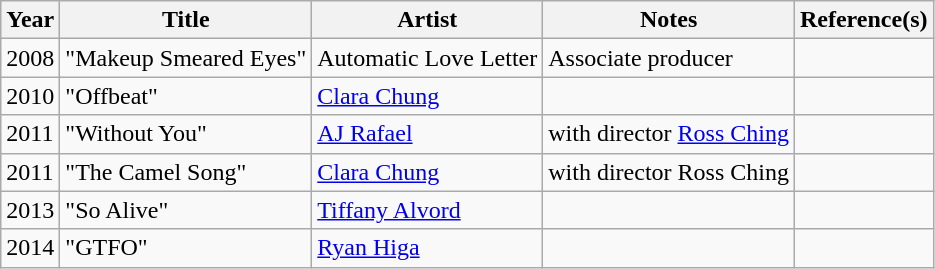<table class="wikitable">
<tr>
<th>Year</th>
<th>Title</th>
<th>Artist</th>
<th>Notes</th>
<th>Reference(s)</th>
</tr>
<tr>
<td>2008</td>
<td>"Makeup Smeared Eyes"</td>
<td>Automatic Love Letter</td>
<td>Associate producer</td>
<td></td>
</tr>
<tr>
<td>2010</td>
<td>"Offbeat"</td>
<td><a href='#'>Clara Chung</a></td>
<td></td>
<td></td>
</tr>
<tr>
<td>2011</td>
<td>"Without You"</td>
<td><a href='#'>AJ Rafael</a></td>
<td>with director <a href='#'>Ross Ching</a></td>
<td></td>
</tr>
<tr>
<td>2011</td>
<td>"The Camel Song"</td>
<td><a href='#'>Clara Chung</a></td>
<td>with director Ross Ching</td>
<td></td>
</tr>
<tr>
<td>2013</td>
<td>"So Alive"</td>
<td><a href='#'>Tiffany Alvord</a></td>
<td></td>
<td></td>
</tr>
<tr>
<td>2014</td>
<td>"GTFO"</td>
<td><a href='#'>Ryan Higa</a></td>
<td></td>
<td></td>
</tr>
</table>
